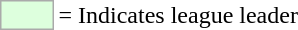<table>
<tr>
<td style="background:#DDFFDD; border:1px solid #aaa; width:2em;"></td>
<td>= Indicates league leader</td>
</tr>
</table>
